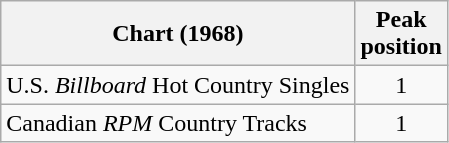<table class="wikitable">
<tr>
<th>Chart (1968)</th>
<th>Peak<br>position</th>
</tr>
<tr>
<td>U.S. <em>Billboard</em> Hot Country Singles </td>
<td style="text-align:center;">1</td>
</tr>
<tr>
<td>Canadian <em>RPM</em> Country Tracks</td>
<td style="text-align:center;">1</td>
</tr>
</table>
